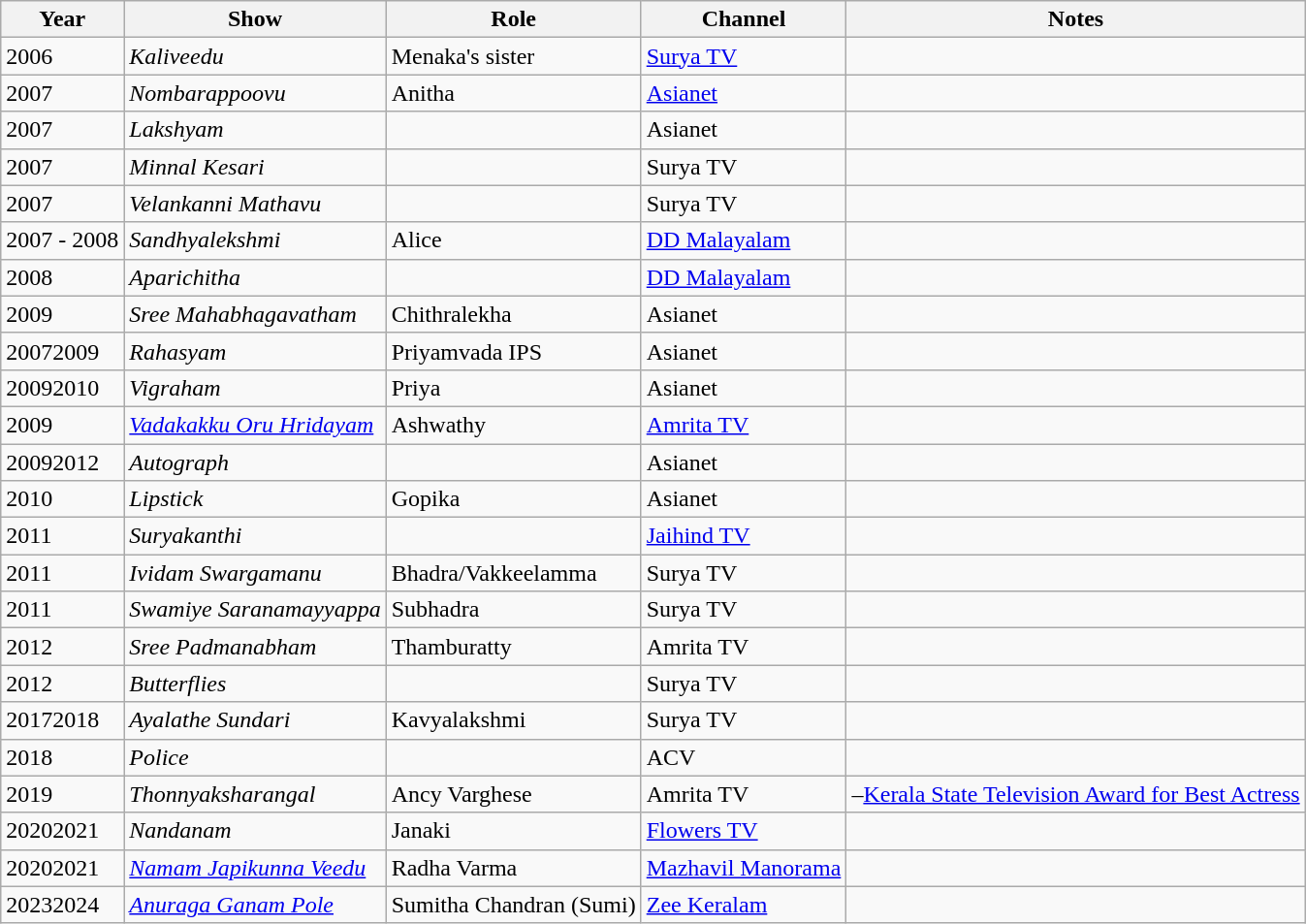<table class="wikitable sortable">
<tr>
<th scope="col">Year</th>
<th scope="col">Show</th>
<th scope="col">Role</th>
<th scope="col">Channel</th>
<th scope="col" class="unsortable">Notes</th>
</tr>
<tr>
<td>2006</td>
<td><em>Kaliveedu</em></td>
<td>Menaka's sister</td>
<td><a href='#'>Surya TV</a></td>
<td></td>
</tr>
<tr>
<td>2007</td>
<td><em>Nombarappoovu</em></td>
<td>Anitha</td>
<td><a href='#'>Asianet</a></td>
<td></td>
</tr>
<tr>
<td>2007</td>
<td><em>Lakshyam</em></td>
<td></td>
<td>Asianet</td>
<td></td>
</tr>
<tr>
<td>2007</td>
<td><em>Minnal Kesari</em></td>
<td></td>
<td>Surya TV</td>
<td></td>
</tr>
<tr>
<td>2007</td>
<td><em>Velankanni Mathavu</em></td>
<td></td>
<td>Surya TV</td>
<td></td>
</tr>
<tr>
<td>2007 - 2008</td>
<td><em>Sandhyalekshmi</em></td>
<td>Alice</td>
<td><a href='#'>DD Malayalam</a></td>
<td></td>
</tr>
<tr>
<td>2008</td>
<td><em>Aparichitha</em></td>
<td></td>
<td><a href='#'>DD Malayalam</a></td>
<td></td>
</tr>
<tr>
<td>2009</td>
<td><em>Sree Mahabhagavatham</em></td>
<td>Chithralekha</td>
<td>Asianet</td>
<td></td>
</tr>
<tr>
<td>20072009</td>
<td><em>Rahasyam</em></td>
<td>Priyamvada IPS</td>
<td>Asianet</td>
<td></td>
</tr>
<tr>
<td>20092010</td>
<td><em>Vigraham</em></td>
<td>Priya</td>
<td>Asianet</td>
<td></td>
</tr>
<tr>
<td>2009</td>
<td><em><a href='#'>Vadakakku Oru Hridayam</a></em></td>
<td>Ashwathy</td>
<td><a href='#'>Amrita TV</a></td>
<td></td>
</tr>
<tr>
<td>20092012</td>
<td><em>Autograph</em></td>
<td></td>
<td>Asianet</td>
<td></td>
</tr>
<tr>
<td>2010</td>
<td><em>Lipstick</em></td>
<td>Gopika</td>
<td>Asianet</td>
<td></td>
</tr>
<tr>
<td>2011</td>
<td><em>Suryakanthi</em></td>
<td></td>
<td><a href='#'>Jaihind TV</a></td>
<td></td>
</tr>
<tr>
<td>2011</td>
<td><em>Ividam Swargamanu</em></td>
<td>Bhadra/Vakkeelamma</td>
<td>Surya TV</td>
<td></td>
</tr>
<tr>
<td>2011</td>
<td><em>Swamiye Saranamayyappa</em></td>
<td>Subhadra</td>
<td>Surya TV</td>
<td></td>
</tr>
<tr>
<td>2012</td>
<td><em>Sree Padmanabham</em></td>
<td>Thamburatty</td>
<td>Amrita TV</td>
<td></td>
</tr>
<tr>
<td>2012</td>
<td><em>Butterflies</em></td>
<td></td>
<td>Surya TV</td>
<td></td>
</tr>
<tr>
<td>20172018</td>
<td><em>Ayalathe Sundari</em></td>
<td>Kavyalakshmi</td>
<td>Surya TV</td>
<td></td>
</tr>
<tr>
<td>2018</td>
<td><em>Police</em></td>
<td></td>
<td>ACV</td>
<td></td>
</tr>
<tr>
<td>2019</td>
<td><em>Thonnyaksharangal</em></td>
<td>Ancy Varghese</td>
<td>Amrita TV</td>
<td>–<a href='#'>Kerala State Television Award for Best Actress</a></td>
</tr>
<tr>
<td>20202021</td>
<td><em>Nandanam</em></td>
<td>Janaki</td>
<td><a href='#'>Flowers TV</a></td>
<td></td>
</tr>
<tr>
<td>20202021</td>
<td><em><a href='#'>Namam Japikunna Veedu</a></em></td>
<td>Radha Varma</td>
<td><a href='#'>Mazhavil Manorama</a></td>
<td></td>
</tr>
<tr>
<td>20232024</td>
<td><em><a href='#'>Anuraga Ganam Pole</a></em></td>
<td>Sumitha Chandran (Sumi)</td>
<td><a href='#'>Zee Keralam</a></td>
<td></td>
</tr>
</table>
